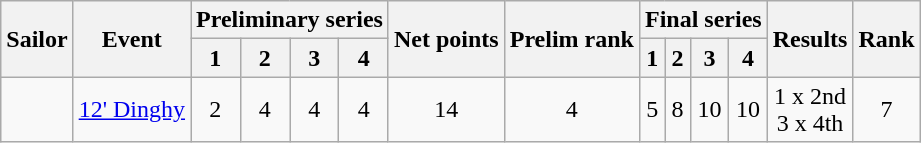<table class="wikitable sortable" style="text-align:center">
<tr>
<th rowspan="2">Sailor</th>
<th rowspan="2">Event</th>
<th colspan=4>Preliminary series</th>
<th rowspan=2>Net points</th>
<th rowspan=2>Prelim rank</th>
<th colspan=4>Final series</th>
<th rowspan=2>Results</th>
<th rowspan=2>Rank</th>
</tr>
<tr>
<th>1</th>
<th>2</th>
<th>3</th>
<th>4</th>
<th>1</th>
<th>2</th>
<th>3</th>
<th>4</th>
</tr>
<tr>
<td align=left></td>
<td align=left><a href='#'>12' Dinghy</a></td>
<td>2</td>
<td>4</td>
<td>4</td>
<td>4</td>
<td>14</td>
<td>4</td>
<td>5</td>
<td>8</td>
<td>10 </td>
<td>10 </td>
<td>1 x 2nd <br> 3 x 4th</td>
<td>7</td>
</tr>
</table>
